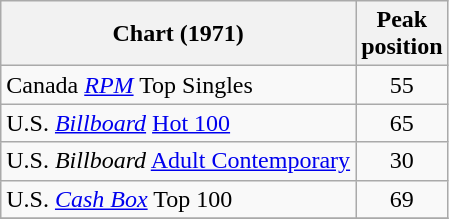<table class="wikitable sortable">
<tr>
<th>Chart (1971)</th>
<th>Peak<br>position</th>
</tr>
<tr>
<td>Canada <em><a href='#'>RPM</a></em> Top Singles</td>
<td style="text-align:center;">55</td>
</tr>
<tr>
<td>U.S. <em><a href='#'>Billboard</a></em> <a href='#'>Hot 100</a></td>
<td style="text-align:center;">65</td>
</tr>
<tr>
<td>U.S. <em>Billboard</em> <a href='#'>Adult Contemporary</a></td>
<td style="text-align:center;">30</td>
</tr>
<tr>
<td>U.S. <a href='#'><em>Cash Box</em></a> Top 100</td>
<td align="center">69</td>
</tr>
<tr>
</tr>
</table>
